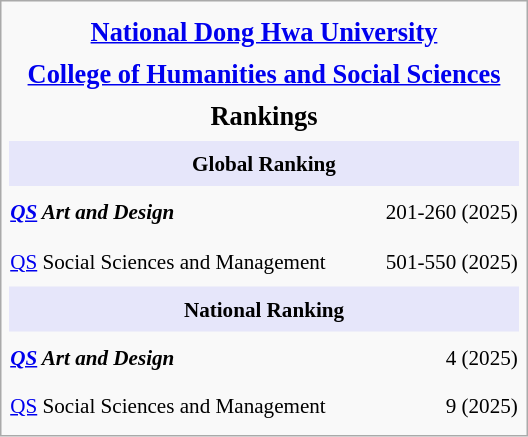<table class="infobox" style="width:25em; text-align:center; font-size:88%; line-height:2em;">
<tr>
<td colspan=2 style="font-size:125%; font-weight:bold; text-align:center"><strong><a href='#'>National Dong Hwa University<br>College of Humanities and Social Sciences</a> Rankings</strong></td>
</tr>
<tr>
<th colspan="2" style="background:lavender ;text-align:center">Global Ranking</th>
</tr>
<tr>
<td style="text-align:left; width:70%"><strong><em><a href='#'>QS</a><em> Art and Design<strong></td>
<td style="text-align:right;">201-260 (2025)</td>
</tr>
<tr>
<td style="text-align:left; width:70%"></em></strong><a href='#'>QS</a></em> Social Sciences and Management‌</strong></td>
<td style="text-align:right;">501-550 (2025)</td>
</tr>
<tr>
<th colspan="2" style="background:lavender ;text-align:center">National Ranking</th>
</tr>
<tr>
<td style="text-align:left;"><strong><em><a href='#'>QS</a><em> Art and Design<strong></td>
<td style="text-align:right;">4 (2025)</td>
</tr>
<tr>
<td style="text-align:left; width:70%"></em></strong><a href='#'>QS</a></em> Social Sciences and Management‌</strong></td>
<td style="text-align:right;">9 (2025)</td>
</tr>
</table>
